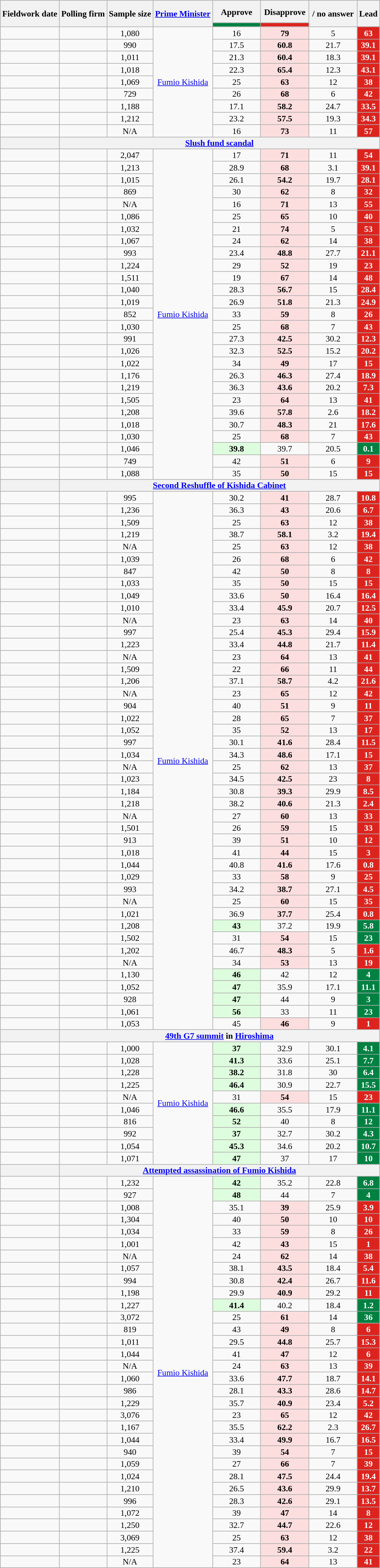<table class="wikitable mw-datatable sortable mw-collapsible mw-collapsed" style="text-align:center;font-size:90%;line-height:14px;">
<tr style="height:38px;">
<th class="unsortable" rowspan="2">Fieldwork date</th>
<th rowspan="2" class="unsortable">Polling firm</th>
<th rowspan="2" class="unsortable">Sample size</th>
<th class="unsortable" rowspan="2"><a href='#'>Prime Minister</a></th>
<th style="width:75px;">Approve</th>
<th style="width:75px;">Disapprove</th>
<th rowspan="2" style="width:75px;"> / no answer</th>
<th class="unsortable" rowspan="2">Lead</th>
</tr>
<tr>
<th style="background:#008142"></th>
<th style="background:#DC241F"></th>
</tr>
<tr>
<td></td>
<td></td>
<td>1,080</td>
<td rowspan="9"><a href='#'>Fumio Kishida</a></td>
<td>16</td>
<td style="background:#FDDEDE"><strong>79</strong></td>
<td>5</td>
<td style="background:#DC241F; color:white"><strong>63</strong></td>
</tr>
<tr>
<td></td>
<td></td>
<td>990</td>
<td>17.5</td>
<td style="background:#FDDEDE"><strong>60.8</strong></td>
<td>21.7</td>
<td style="background:#DC241F; color:white"><strong>39.1</strong></td>
</tr>
<tr>
<td></td>
<td></td>
<td>1,011</td>
<td>21.3</td>
<td style="background:#FDDEDE"><strong>60.4</strong></td>
<td>18.3</td>
<td style="background:#DC241F; color:white"><strong>39.1</strong></td>
</tr>
<tr>
<td></td>
<td></td>
<td>1,018</td>
<td>22.3</td>
<td style="background:#FDDEDE"><strong>65.4</strong></td>
<td>12.3</td>
<td style="background:#DC241F; color:white"><strong>43.1</strong></td>
</tr>
<tr>
<td></td>
<td></td>
<td>1,069</td>
<td>25</td>
<td style="background:#FDDEDE"><strong>63</strong></td>
<td>12</td>
<td style="background:#DC241F; color:white"><strong>38</strong></td>
</tr>
<tr>
<td></td>
<td></td>
<td>729</td>
<td>26</td>
<td style="background:#FDDEDE"><strong>68</strong></td>
<td>6</td>
<td style="background:#DC241F; color:white"><strong>42</strong></td>
</tr>
<tr>
<td></td>
<td></td>
<td>1,188</td>
<td>17.1</td>
<td style="background:#FDDEDE"><strong>58.2</strong></td>
<td>24.7</td>
<td style="background:#DC241F; color:white"><strong>33.5</strong></td>
</tr>
<tr>
<td></td>
<td></td>
<td>1,212</td>
<td>23.2</td>
<td style="background:#FDDEDE"><strong>57.5</strong></td>
<td>19.3</td>
<td style="background:#DC241F; color:white"><strong>34.3</strong></td>
</tr>
<tr>
<td></td>
<td></td>
<td>N/A</td>
<td>16</td>
<td style="background:#FDDEDE"><strong>73</strong></td>
<td>11</td>
<td style="background:#DC241F; color:white"><strong>57</strong></td>
</tr>
<tr>
<th></th>
<th colspan="7"><a href='#'>Slush fund scandal</a></th>
</tr>
<tr>
<td></td>
<td></td>
<td>2,047</td>
<td rowspan="27"><a href='#'>Fumio Kishida</a></td>
<td>17</td>
<td style="background:#FDDEDE"><strong>71</strong></td>
<td>11</td>
<td style="background:#DC241F; color:white"><strong>54</strong></td>
</tr>
<tr>
<td></td>
<td></td>
<td>1,213</td>
<td>28.9</td>
<td style="background:#FDDEDE"><strong>68</strong></td>
<td>3.1</td>
<td style="background:#DC241F; color:white"><strong>39.1</strong></td>
</tr>
<tr>
<td></td>
<td></td>
<td>1,015</td>
<td>26.1</td>
<td style="background:#FDDEDE"><strong>54.2</strong></td>
<td>19.7</td>
<td style="background:#DC241F; color:white"><strong>28.1</strong></td>
</tr>
<tr>
<td></td>
<td></td>
<td>869</td>
<td>30</td>
<td style="background:#FDDEDE"><strong>62</strong></td>
<td>8</td>
<td style="background:#DC241F; color:white"><strong>32</strong></td>
</tr>
<tr>
<td></td>
<td></td>
<td>N/A</td>
<td>16</td>
<td style="background:#FDDEDE"><strong>71</strong></td>
<td>13</td>
<td style="background:#DC241F; color:white"><strong>55</strong></td>
</tr>
<tr>
<td></td>
<td></td>
<td>1,086</td>
<td>25</td>
<td style="background:#FDDEDE"><strong>65</strong></td>
<td>10</td>
<td style="background:#DC241F; color:white"><strong>40</strong></td>
</tr>
<tr>
<td></td>
<td></td>
<td>1,032</td>
<td>21</td>
<td style="background:#FDDEDE"><strong>74</strong></td>
<td>5</td>
<td style="background:#DC241F; color:white"><strong>53</strong></td>
</tr>
<tr>
<td></td>
<td></td>
<td>1,067</td>
<td>24</td>
<td style="background:#FDDEDE"><strong>62</strong></td>
<td>14</td>
<td style="background:#DC241F; color:white"><strong>38</strong></td>
</tr>
<tr>
<td></td>
<td></td>
<td>993</td>
<td>23.4</td>
<td style="background:#FDDEDE"><strong>48.8</strong></td>
<td>27.7</td>
<td style="background:#DC241F; color:white"><strong>21.1</strong></td>
</tr>
<tr>
<td></td>
<td></td>
<td>1,224</td>
<td>29</td>
<td style="background:#FDDEDE"><strong>52</strong></td>
<td>19</td>
<td style="background:#DC241F; color:white"><strong>23</strong></td>
</tr>
<tr>
<td></td>
<td></td>
<td>1,511</td>
<td>19</td>
<td style="background:#FDDEDE"><strong>67</strong></td>
<td>14</td>
<td style="background:#DC241F; color:white"><strong>48</strong></td>
</tr>
<tr>
<td></td>
<td></td>
<td>1,040</td>
<td>28.3</td>
<td style="background:#FDDEDE"><strong>56.7</strong></td>
<td>15</td>
<td style="background:#DC241F; color:white"><strong>28.4</strong></td>
</tr>
<tr>
<td></td>
<td></td>
<td>1,019</td>
<td>26.9</td>
<td style="background:#FDDEDE"><strong>51.8</strong></td>
<td>21.3</td>
<td style="background:#DC241F; color:white"><strong>24.9</strong></td>
</tr>
<tr>
<td></td>
<td></td>
<td>852</td>
<td>33</td>
<td style="background:#FDDEDE"><strong>59</strong></td>
<td>8</td>
<td style="background:#DC241F; color:white"><strong>26</strong></td>
</tr>
<tr>
<td></td>
<td></td>
<td>1,030</td>
<td>25</td>
<td style="background:#FDDEDE"><strong>68</strong></td>
<td>7</td>
<td style="background:#DC241F; color:white"><strong>43</strong></td>
</tr>
<tr>
<td></td>
<td></td>
<td>991</td>
<td>27.3</td>
<td style="background:#FDDEDE"><strong>42.5</strong></td>
<td>30.2</td>
<td style="background:#DC241F; color:white"><strong>12.3</strong></td>
</tr>
<tr>
<td></td>
<td></td>
<td>1,026</td>
<td>32.3</td>
<td style="background:#FDDEDE"><strong>52.5</strong></td>
<td>15.2</td>
<td style="background:#DC241F; color:white"><strong>20.2</strong></td>
</tr>
<tr>
<td></td>
<td></td>
<td>1,022</td>
<td>34</td>
<td style="background:#FDDEDE"><strong>49</strong></td>
<td>17</td>
<td style="background:#DC241F; color:white"><strong>15</strong></td>
</tr>
<tr>
<td></td>
<td></td>
<td>1,176</td>
<td>26.3</td>
<td style="background:#FDDEDE"><strong>46.3</strong></td>
<td>27.4</td>
<td style="background:#DC241F; color:white"><strong>18.9</strong></td>
</tr>
<tr>
<td></td>
<td></td>
<td>1,219</td>
<td>36.3</td>
<td style="background:#FDDEDE"><strong>43.6</strong></td>
<td>20.2</td>
<td style="background:#DC241F; color:white"><strong>7.3</strong></td>
</tr>
<tr>
<td></td>
<td></td>
<td>1,505</td>
<td>23</td>
<td style="background:#FDDEDE"><strong>64</strong></td>
<td>13</td>
<td style="background:#DC241F; color:white"><strong>41</strong></td>
</tr>
<tr>
<td></td>
<td></td>
<td>1,208</td>
<td>39.6</td>
<td style="background:#FDDEDE"><strong>57.8</strong></td>
<td>2.6</td>
<td style="background:#DC241F; color:white"><strong>18.2</strong></td>
</tr>
<tr>
<td></td>
<td></td>
<td>1,018</td>
<td>30.7</td>
<td style="background:#FDDEDE"><strong>48.3</strong></td>
<td>21</td>
<td style="background:#DC241F; color:white"><strong>17.6</strong></td>
</tr>
<tr>
<td></td>
<td></td>
<td>1,030</td>
<td>25</td>
<td style="background:#FDDEDE"><strong>68</strong></td>
<td>7</td>
<td style="background:#DC241F; color:white"><strong>43</strong></td>
</tr>
<tr>
<td></td>
<td></td>
<td>1,046</td>
<td style="background:#DEFDDE"><strong>39.8</strong></td>
<td>39.7</td>
<td>20.5</td>
<td style="background:#008142; color:white"><strong>0.1</strong></td>
</tr>
<tr>
<td></td>
<td></td>
<td>749</td>
<td>42</td>
<td style="background:#FDDEDE"><strong>51</strong></td>
<td>6</td>
<td style="background:#DC241F; color:white"><strong>9</strong></td>
</tr>
<tr>
<td></td>
<td></td>
<td>1,088</td>
<td>35</td>
<td style="background:#FDDEDE"><strong>50</strong></td>
<td>15</td>
<td style="background:#DC241F; color:white"><strong>15</strong></td>
</tr>
<tr>
<th></th>
<th colspan="7"><a href='#'>Second Reshuffle of Kishida Cabinet</a></th>
</tr>
<tr>
<td></td>
<td></td>
<td>995</td>
<td rowspan="44"><a href='#'>Fumio Kishida</a></td>
<td>30.2</td>
<td style="background:#FDDEDE"><strong>41</strong></td>
<td>28.7</td>
<td style="background:#DC241F; color:white"><strong>10.8</strong></td>
</tr>
<tr>
<td></td>
<td></td>
<td>1,236</td>
<td>36.3</td>
<td style="background:#FDDEDE"><strong>43</strong></td>
<td>20.6</td>
<td style="background:#DC241F; color:white"><strong>6.7</strong></td>
</tr>
<tr>
<td></td>
<td></td>
<td>1,509</td>
<td>25</td>
<td style="background:#FDDEDE"><strong>63</strong></td>
<td>12</td>
<td style="background:#DC241F; color:white"><strong>38</strong></td>
</tr>
<tr>
<td></td>
<td></td>
<td>1,219</td>
<td>38.7</td>
<td style="background:#FDDEDE"><strong>58.1</strong></td>
<td>3.2</td>
<td style="background:#DC241F; color:white"><strong>19.4</strong></td>
</tr>
<tr>
<td></td>
<td></td>
<td>N/A</td>
<td>25</td>
<td style="background:#FDDEDE"><strong>63</strong></td>
<td>12</td>
<td style="background:#DC241F; color:white"><strong>38</strong></td>
</tr>
<tr>
<td></td>
<td></td>
<td>1,039</td>
<td>26</td>
<td style="background:#FDDEDE"><strong>68</strong></td>
<td>6</td>
<td style="background:#DC241F; color:white"><strong>42</strong></td>
</tr>
<tr>
<td></td>
<td></td>
<td>847</td>
<td>42</td>
<td style="background:#FDDEDE"><strong>50</strong></td>
<td>8</td>
<td style="background:#DC241F; color:white"><strong>8</strong></td>
</tr>
<tr>
<td></td>
<td></td>
<td>1,033</td>
<td>35</td>
<td style="background:#FDDEDE"><strong>50</strong></td>
<td>15</td>
<td style="background:#DC241F; color:white"><strong>15</strong></td>
</tr>
<tr>
<td></td>
<td></td>
<td>1,049</td>
<td>33.6</td>
<td style="background:#FDDEDE"><strong>50</strong></td>
<td>16.4</td>
<td style="background:#DC241F; color:white"><strong>16.4</strong></td>
</tr>
<tr>
<td></td>
<td></td>
<td>1,010</td>
<td>33.4</td>
<td style="background:#FDDEDE"><strong>45.9</strong></td>
<td>20.7</td>
<td style="background:#DC241F; color:white"><strong>12.5</strong></td>
</tr>
<tr>
<td></td>
<td></td>
<td>N/A</td>
<td>23</td>
<td style="background:#FDDEDE"><strong>63</strong></td>
<td>14</td>
<td style="background:#DC241F; color:white"><strong>40</strong></td>
</tr>
<tr>
<td></td>
<td></td>
<td>997</td>
<td>25.4</td>
<td style="background:#FDDEDE"><strong>45.3</strong></td>
<td>29.4</td>
<td style="background:#DC241F; color:white"><strong>15.9</strong></td>
</tr>
<tr>
<td></td>
<td></td>
<td>1,223</td>
<td>33.4</td>
<td style="background:#FDDEDE"><strong>44.8</strong></td>
<td>21.7</td>
<td style="background:#DC241F; color:white"><strong>11.4</strong></td>
</tr>
<tr>
<td></td>
<td></td>
<td>N/A</td>
<td>23</td>
<td style="background:#FDDEDE"><strong>64</strong></td>
<td>13</td>
<td style="background:#DC241F; color:white"><strong>41</strong></td>
</tr>
<tr>
<td></td>
<td></td>
<td>1,509</td>
<td>22</td>
<td style="background:#FDDEDE"><strong>66</strong></td>
<td>11</td>
<td style="background:#DC241F; color:white"><strong>44</strong></td>
</tr>
<tr>
<td></td>
<td></td>
<td>1,206</td>
<td>37.1</td>
<td style="background:#FDDEDE"><strong>58.7</strong></td>
<td>4.2</td>
<td style="background:#DC241F; color:white"><strong>21.6</strong></td>
</tr>
<tr>
<td></td>
<td></td>
<td>N/A</td>
<td>23</td>
<td style="background:#FDDEDE"><strong>65</strong></td>
<td>12</td>
<td style="background:#DC241F; color:white"><strong>42</strong></td>
</tr>
<tr>
<td></td>
<td></td>
<td>904</td>
<td>40</td>
<td style="background:#FDDEDE"><strong>51</strong></td>
<td>9</td>
<td style="background:#DC241F; color:white"><strong>11</strong></td>
</tr>
<tr>
<td></td>
<td></td>
<td>1,022</td>
<td>28</td>
<td style="background:#FDDEDE"><strong>65</strong></td>
<td>7</td>
<td style="background:#DC241F; color:white"><strong>37</strong></td>
</tr>
<tr>
<td></td>
<td></td>
<td>1,052</td>
<td>35</td>
<td style="background:#FDDEDE"><strong>52</strong></td>
<td>13</td>
<td style="background:#DC241F; color:white"><strong>17</strong></td>
</tr>
<tr>
<td></td>
<td></td>
<td>997</td>
<td>30.1</td>
<td style="background:#FDDEDE"><strong>41.6</strong></td>
<td>28.4</td>
<td style="background:#DC241F; color:white"><strong>11.5</strong></td>
</tr>
<tr>
<td></td>
<td></td>
<td>1,034</td>
<td>34.3</td>
<td style="background:#FDDEDE"><strong>48.6</strong></td>
<td>17.1</td>
<td style="background:#DC241F; color:white"><strong>15</strong></td>
</tr>
<tr>
<td></td>
<td></td>
<td>N/A</td>
<td>25</td>
<td style="background:#FDDEDE"><strong>62</strong></td>
<td>13</td>
<td style="background:#DC241F; color:white"><strong>37</strong></td>
</tr>
<tr>
<td></td>
<td></td>
<td>1,023</td>
<td>34.5</td>
<td style="background:#FDDEDE"><strong>42.5</strong></td>
<td>23</td>
<td style="background:#DC241F; color:white"><strong>8</strong></td>
</tr>
<tr>
<td></td>
<td></td>
<td>1,184</td>
<td>30.8</td>
<td style="background:#FDDEDE"><strong>39.3</strong></td>
<td>29.9</td>
<td style="background:#DC241F; color:white"><strong>8.5</strong></td>
</tr>
<tr>
<td></td>
<td></td>
<td>1,218</td>
<td>38.2</td>
<td style="background:#FDDEDE"><strong>40.6</strong></td>
<td>21.3</td>
<td style="background:#DC241F; color:white"><strong>2.4</strong></td>
</tr>
<tr>
<td></td>
<td></td>
<td>N/A</td>
<td>27</td>
<td style="background:#FDDEDE"><strong>60</strong></td>
<td>13</td>
<td style="background:#DC241F; color:white"><strong>33</strong></td>
</tr>
<tr>
<td></td>
<td></td>
<td>1,501</td>
<td>26</td>
<td style="background:#FDDEDE"><strong>59</strong></td>
<td>15</td>
<td style="background:#DC241F; color:white"><strong>33</strong></td>
</tr>
<tr>
<td></td>
<td></td>
<td>913</td>
<td>39</td>
<td style="background:#FDDEDE"><strong>51</strong></td>
<td>10</td>
<td style="background:#DC241F; color:white"><strong>12</strong></td>
</tr>
<tr>
<td></td>
<td></td>
<td>1,018</td>
<td>41</td>
<td style="background:#FDDEDE"><strong>44</strong></td>
<td>15</td>
<td style="background:#DC241F; color:white"><strong>3</strong></td>
</tr>
<tr>
<td></td>
<td></td>
<td>1,044</td>
<td>40.8</td>
<td style="background:#FDDEDE"><strong>41.6</strong></td>
<td>17.6</td>
<td style="background:#DC241F; color:white"><strong>0.8</strong></td>
</tr>
<tr>
<td></td>
<td></td>
<td>1,029</td>
<td>33</td>
<td style="background:#FDDEDE"><strong>58</strong></td>
<td>9</td>
<td style="background:#DC241F; color:white"><strong>25</strong></td>
</tr>
<tr>
<td></td>
<td></td>
<td>993</td>
<td>34.2</td>
<td style="background:#FDDEDE"><strong>38.7</strong></td>
<td>27.1</td>
<td style="background:#DC241F; color:white"><strong>4.5</strong></td>
</tr>
<tr>
<td></td>
<td></td>
<td>N/A</td>
<td>25</td>
<td style="background:#FDDEDE"><strong>60</strong></td>
<td>15</td>
<td style="background:#DC241F; color:white"><strong>35</strong></td>
</tr>
<tr>
<td></td>
<td></td>
<td>1,021</td>
<td>36.9</td>
<td style="background:#FDDEDE"><strong>37.7</strong></td>
<td>25.4</td>
<td style="background:#DC241F; color:white"><strong>0.8</strong></td>
</tr>
<tr>
<td></td>
<td></td>
<td>1,208</td>
<td style="background:#DEFDDE"><strong>43</strong></td>
<td>37.2</td>
<td>19.9</td>
<td style="background:#008142; color:white"><strong>5.8</strong></td>
</tr>
<tr>
<td></td>
<td></td>
<td>1,502</td>
<td>31</td>
<td style="background:#FDDEDE"><strong>54</strong></td>
<td>15</td>
<td style="background:#008142; color:white"><strong>23</strong></td>
</tr>
<tr>
<td></td>
<td></td>
<td>1,202</td>
<td>46.7</td>
<td style="background:#FDDEDE"><strong>48.3</strong></td>
<td>5</td>
<td style="background:#DC241F; color:white"><strong>1.6</strong></td>
</tr>
<tr>
<td></td>
<td></td>
<td>N/A</td>
<td>34</td>
<td style="background:#FDDEDE"><strong>53</strong></td>
<td>13</td>
<td style="background:#DC241F; color:white"><strong>19</strong></td>
</tr>
<tr>
<td></td>
<td></td>
<td>1,130</td>
<td style="background:#DEFDDE"><strong>46</strong></td>
<td>42</td>
<td>12</td>
<td style="background:#008142; color:white"><strong>4</strong></td>
</tr>
<tr>
<td></td>
<td></td>
<td>1,052</td>
<td style="background:#DEFDDE"><strong>47</strong></td>
<td>35.9</td>
<td>17.1</td>
<td style="background:#008142; color:white"><strong>11.1</strong></td>
</tr>
<tr>
<td></td>
<td></td>
<td>928</td>
<td style="background:#DEFDDE"><strong>47</strong></td>
<td>44</td>
<td>9</td>
<td style="background:#008142; color:white"><strong>3</strong></td>
</tr>
<tr>
<td></td>
<td></td>
<td>1,061</td>
<td style="background:#DEFDDE"><strong>56</strong></td>
<td>33</td>
<td>11</td>
<td style="background:#008142; color:white"><strong>23</strong></td>
</tr>
<tr>
<td></td>
<td></td>
<td>1,053</td>
<td>45</td>
<td style="background:#FDDEDE"><strong>46</strong></td>
<td>9</td>
<td style="background:#DC241F; color:white"><strong>1</strong></td>
</tr>
<tr>
<th></th>
<th colspan="7"><a href='#'>49th G7 summit</a> in <a href='#'>Hiroshima</a></th>
</tr>
<tr>
<td></td>
<td></td>
<td>1,000</td>
<td rowspan="10"><a href='#'>Fumio Kishida</a></td>
<td style="background:#DEFDDE"><strong>37</strong></td>
<td>32.9<strong></strong></td>
<td>30.1</td>
<td style="background:#008142; color:white"><strong>4.1</strong></td>
</tr>
<tr>
<td></td>
<td></td>
<td>1,028</td>
<td style="background:#DEFDDE"><strong>41.3</strong></td>
<td>33.6</td>
<td>25.1</td>
<td style="background:#008142; color:white"><strong>7.7</strong></td>
</tr>
<tr>
<td></td>
<td></td>
<td>1,228</td>
<td style="background:#DEFDDE"><strong>38.2</strong></td>
<td>31.8</td>
<td>30</td>
<td style="background:#008142; color:white"><strong>6.4</strong></td>
</tr>
<tr>
<td></td>
<td></td>
<td>1,225</td>
<td style="background:#DEFDDE"><strong>46.4</strong></td>
<td>30.9</td>
<td>22.7</td>
<td style="background:#008142; color:white"><strong>15.5</strong></td>
</tr>
<tr>
<td></td>
<td></td>
<td>N/A</td>
<td>31</td>
<td style="background:#FDDEDE"><strong>54</strong></td>
<td>15</td>
<td style="background:#DC241F; color:white"><strong>23</strong></td>
</tr>
<tr>
<td></td>
<td></td>
<td>1,046</td>
<td style="background:#DEFDDE"><strong>46.6</strong></td>
<td>35.5</td>
<td>17.9</td>
<td style="background:#008142; color:white"><strong>11.1</strong></td>
</tr>
<tr>
<td></td>
<td></td>
<td>816</td>
<td style="background:#DEFDDE"><strong>52</strong></td>
<td>40</td>
<td>8</td>
<td style="background:#008142; color:white"><strong>12</strong></td>
</tr>
<tr>
<td></td>
<td></td>
<td>992</td>
<td style="background:#DEFDDE"><strong>37</strong></td>
<td>32.7</td>
<td>30.2</td>
<td style="background:#008142; color:white"><strong>4.3</strong></td>
</tr>
<tr>
<td></td>
<td></td>
<td>1,054</td>
<td style="background:#DEFDDE"><strong>45.3</strong></td>
<td>34.6</td>
<td>20.2</td>
<td style="background:#008142; color:white"><strong>10.7</strong></td>
</tr>
<tr>
<td></td>
<td></td>
<td>1,071</td>
<td style="background:#DEFDDE"><strong>47</strong></td>
<td>37</td>
<td>17</td>
<td style="background:#008142; color:white"><strong>10</strong></td>
</tr>
<tr>
<th></th>
<th colspan="7"><a href='#'>Attempted assassination of Fumio Kishida</a></th>
</tr>
<tr>
<td></td>
<td></td>
<td>1,232</td>
<td rowspan="32"><a href='#'>Fumio Kishida</a></td>
<td style="background:#DEFDDE"><strong>42</strong></td>
<td>35.2</td>
<td>22.8</td>
<td style="background:#008142; color:white"><strong>6.8</strong></td>
</tr>
<tr>
<td></td>
<td></td>
<td>927</td>
<td style="background:#DEFDDE"><strong>48</strong></td>
<td>44</td>
<td>7</td>
<td style="background:#008142; color:white"><strong>4</strong></td>
</tr>
<tr>
<td></td>
<td></td>
<td>1,008</td>
<td>35.1</td>
<td style="background:#FDDEDE"><strong>39</strong></td>
<td>25.9</td>
<td style="background:#DC241F; color:white"><strong>3.9</strong></td>
</tr>
<tr>
<td></td>
<td></td>
<td>1,304</td>
<td>40</td>
<td style="background:#FDDEDE"><strong>50</strong></td>
<td>10</td>
<td style="background:#DC241F; color:white"><strong>10</strong></td>
</tr>
<tr>
<td></td>
<td></td>
<td>1,034</td>
<td>33</td>
<td style="background:#FDDEDE"><strong>59</strong></td>
<td>8</td>
<td style="background:#DC241F; color:white"><strong>26</strong></td>
</tr>
<tr>
<td></td>
<td></td>
<td>1,001</td>
<td>42</td>
<td style="background:#FDDEDE"><strong>43</strong></td>
<td>15</td>
<td style="background:#DC241F; color:white"><strong>1</strong></td>
</tr>
<tr>
<td></td>
<td></td>
<td>N/A</td>
<td>24</td>
<td style="background:#FDDEDE"><strong>62</strong></td>
<td>14</td>
<td style="background:#DC241F; color:white"><strong>38</strong></td>
</tr>
<tr>
<td></td>
<td></td>
<td>1,057</td>
<td>38.1</td>
<td style="background:#FDDEDE"><strong>43.5</strong></td>
<td>18.4</td>
<td style="background:#DC241F; color:white"><strong>5.4</strong></td>
</tr>
<tr>
<td></td>
<td></td>
<td>994</td>
<td>30.8</td>
<td style="background:#FDDEDE"><strong>42.4</strong></td>
<td>26.7</td>
<td style="background:#DC241F; color:white"><strong>11.6</strong></td>
</tr>
<tr>
<td></td>
<td></td>
<td>1,198</td>
<td>29.9</td>
<td style="background:#FDDEDE"><strong>40.9</strong></td>
<td>29.2</td>
<td style="background:#DC241F; color:white"><strong>11</strong></td>
</tr>
<tr>
<td></td>
<td></td>
<td>1,227</td>
<td style="background:#DEFDDE"><strong>41.4</strong></td>
<td>40.2</td>
<td>18.4</td>
<td style="background:#008142; color:white"><strong>1.2</strong></td>
</tr>
<tr>
<td></td>
<td></td>
<td>3,072</td>
<td>25</td>
<td style="background:#FDDEDE"><strong>61</strong></td>
<td>14</td>
<td style="background:#008142; color:white"><strong>36</strong></td>
</tr>
<tr>
<td></td>
<td></td>
<td>819</td>
<td>43</td>
<td style="background:#FDDEDE"><strong>49</strong></td>
<td>8</td>
<td style="background:#DC241F; color:white"><strong>6</strong></td>
</tr>
<tr>
<td></td>
<td></td>
<td>1,011</td>
<td>29.5</td>
<td style="background:#FDDEDE"><strong>44.8</strong></td>
<td>25.7</td>
<td style="background:#DC241F; color:white"><strong>15.3</strong></td>
</tr>
<tr>
<td></td>
<td></td>
<td>1,044</td>
<td>41</td>
<td style="background:#FDDEDE"><strong>47</strong></td>
<td>12</td>
<td style="background:#DC241F; color:white"><strong>6</strong></td>
</tr>
<tr>
<td></td>
<td></td>
<td>N/A</td>
<td>24</td>
<td style="background:#FDDEDE"><strong>63</strong></td>
<td>13</td>
<td style="background:#DC241F; color:white"><strong>39</strong></td>
</tr>
<tr>
<td></td>
<td></td>
<td>1,060</td>
<td>33.6</td>
<td style="background:#FDDEDE"><strong>47.7</strong></td>
<td>18.7</td>
<td style="background:#DC241F; color:white"><strong>14.1</strong></td>
</tr>
<tr>
<td></td>
<td></td>
<td>986</td>
<td>28.1</td>
<td style="background:#FDDEDE"><strong>43.3</strong></td>
<td>28.6</td>
<td style="background:#DC241F; color:white"><strong>14.7</strong></td>
</tr>
<tr>
<td></td>
<td></td>
<td>1,229</td>
<td>35.7</td>
<td style="background:#FDDEDE"><strong>40.9</strong></td>
<td>23.4</td>
<td style="background:#DC241F; color:white"><strong>5.2</strong></td>
</tr>
<tr>
<td></td>
<td></td>
<td>3,076</td>
<td>23</td>
<td style="background:#FDDEDE"><strong>65</strong></td>
<td>12</td>
<td style="background:#DC241F; color:white"><strong>42</strong></td>
</tr>
<tr>
<td></td>
<td></td>
<td>1,167</td>
<td>35.5</td>
<td style="background:#FDDEDE"><strong>62.2</strong></td>
<td>2.3</td>
<td style="background:#DC241F; color:white"><strong>26.7</strong></td>
</tr>
<tr>
<td></td>
<td></td>
<td>1,044</td>
<td>33.4</td>
<td style="background:#FDDEDE"><strong>49.9</strong></td>
<td>16.7</td>
<td style="background:#DC241F; color:white"><strong>16.5</strong></td>
</tr>
<tr>
<td></td>
<td></td>
<td>940</td>
<td>39</td>
<td style="background:#FDDEDE"><strong>54</strong></td>
<td>7</td>
<td style="background:#DC241F; color:white"><strong>15</strong></td>
</tr>
<tr>
<td></td>
<td></td>
<td>1,059</td>
<td>27</td>
<td style="background:#FDDEDE"><strong>66</strong></td>
<td>7</td>
<td style="background:#DC241F; color:white"><strong>39</strong></td>
</tr>
<tr>
<td></td>
<td></td>
<td>1,024</td>
<td>28.1</td>
<td style="background:#FDDEDE"><strong>47.5</strong></td>
<td>24.4</td>
<td style="background:#DC241F; color:white"><strong>19.4</strong></td>
</tr>
<tr>
<td></td>
<td></td>
<td>1,210</td>
<td>26.5</td>
<td style="background:#FDDEDE"><strong>43.6</strong></td>
<td>29.9</td>
<td style="background:#DC241F; color:white"><strong>13.7</strong></td>
</tr>
<tr>
<td></td>
<td></td>
<td>996</td>
<td>28.3</td>
<td style="background:#FDDEDE"><strong>42.6</strong></td>
<td>29.1</td>
<td style="background:#DC241F; color:white"><strong>13.5</strong></td>
</tr>
<tr>
<td></td>
<td></td>
<td>1,072</td>
<td>39</td>
<td style="background:#FDDEDE"><strong>47</strong></td>
<td>14</td>
<td style="background:#DC241F; color:white"><strong>8</strong></td>
</tr>
<tr>
<td></td>
<td></td>
<td>1,250</td>
<td>32.7</td>
<td style="background:#FDDEDE"><strong>44.7</strong></td>
<td>22.6</td>
<td style="background:#DC241F; color:white"><strong>12</strong></td>
</tr>
<tr>
<td></td>
<td></td>
<td>3,069</td>
<td>25</td>
<td style="background:#FDDEDE"><strong>63</strong></td>
<td>12</td>
<td style="background:#DC241F; color:white"><strong>38</strong></td>
</tr>
<tr>
<td></td>
<td></td>
<td>1,225</td>
<td>37.4</td>
<td style="background:#FDDEDE"><strong>59.4</strong></td>
<td>3.2</td>
<td style="background:#DC241F; color:white"><strong>22</strong></td>
</tr>
<tr>
<td></td>
<td></td>
<td>N/A</td>
<td>23</td>
<td style="background:#FDDEDE"><strong>64</strong></td>
<td>13</td>
<td style="background:#DC241F; color:white"><strong>41</strong></td>
</tr>
</table>
